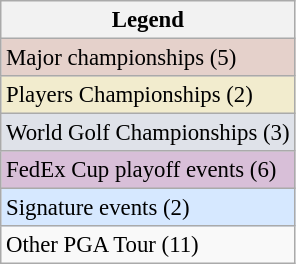<table class="wikitable" style="font-size:95%;">
<tr>
<th>Legend</th>
</tr>
<tr style="background:#e5d1cb;">
<td>Major championships (5)</td>
</tr>
<tr style="background:#f2ecce;">
<td>Players Championships (2)</td>
</tr>
<tr style="background:#dfe2e9">
<td>World Golf Championships (3)</td>
</tr>
<tr style="background:thistle;">
<td>FedEx Cup playoff events (6)</td>
</tr>
<tr style="background:#D6E8FF;">
<td>Signature events (2)</td>
</tr>
<tr>
<td>Other PGA Tour (11)</td>
</tr>
</table>
